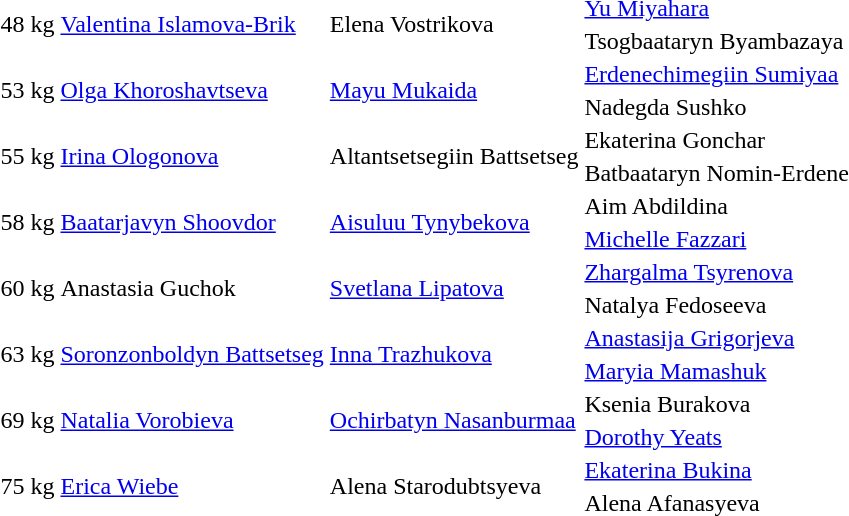<table>
<tr>
<td rowspan=2>48 kg<br></td>
<td rowspan=2> <a href='#'>Valentina Islamova-Brik</a></td>
<td rowspan=2> Elena Vostrikova</td>
<td> <a href='#'>Yu Miyahara</a></td>
</tr>
<tr>
<td> Tsogbaataryn Byambazaya</td>
</tr>
<tr>
<td rowspan=2>53 kg<br></td>
<td rowspan=2> <a href='#'>Olga Khoroshavtseva</a></td>
<td rowspan=2> <a href='#'>Mayu Mukaida</a></td>
<td> <a href='#'>Erdenechimegiin Sumiyaa</a></td>
</tr>
<tr>
<td> Nadegda Sushko</td>
</tr>
<tr>
<td rowspan=2>55 kg<br></td>
<td rowspan=2> <a href='#'>Irina Ologonova</a></td>
<td rowspan=2> Altantsetsegiin Battsetseg</td>
<td> Ekaterina Gonchar</td>
</tr>
<tr>
<td> Batbaataryn Nomin-Erdene</td>
</tr>
<tr>
<td rowspan=2>58 kg<br></td>
<td rowspan=2> <a href='#'>Baatarjavyn Shoovdor</a></td>
<td rowspan=2> <a href='#'>Aisuluu Tynybekova</a></td>
<td> Aim Abdildina</td>
</tr>
<tr>
<td> <a href='#'>Michelle Fazzari</a></td>
</tr>
<tr>
<td rowspan=2>60 kg<br></td>
<td rowspan=2> Anastasia Guchok</td>
<td rowspan=2> <a href='#'>Svetlana Lipatova</a></td>
<td> <a href='#'>Zhargalma Tsyrenova</a></td>
</tr>
<tr>
<td> Natalya Fedoseeva</td>
</tr>
<tr>
<td rowspan=2>63 kg<br></td>
<td rowspan=2> <a href='#'>Soronzonboldyn Battsetseg</a></td>
<td rowspan=2> <a href='#'>Inna Trazhukova</a></td>
<td> <a href='#'>Anastasija Grigorjeva</a></td>
</tr>
<tr>
<td> <a href='#'>Maryia Mamashuk</a></td>
</tr>
<tr>
<td rowspan=2>69 kg<br></td>
<td rowspan=2> <a href='#'>Natalia Vorobieva</a></td>
<td rowspan=2> <a href='#'>Ochirbatyn Nasanburmaa</a></td>
<td> Ksenia Burakova</td>
</tr>
<tr>
<td> <a href='#'>Dorothy Yeats</a></td>
</tr>
<tr>
<td rowspan=2>75 kg<br></td>
<td rowspan=2> <a href='#'>Erica Wiebe</a></td>
<td rowspan=2> Alena Starodubtsyeva</td>
<td> <a href='#'>Ekaterina Bukina</a></td>
</tr>
<tr>
<td> Alena Afanasyeva</td>
</tr>
</table>
